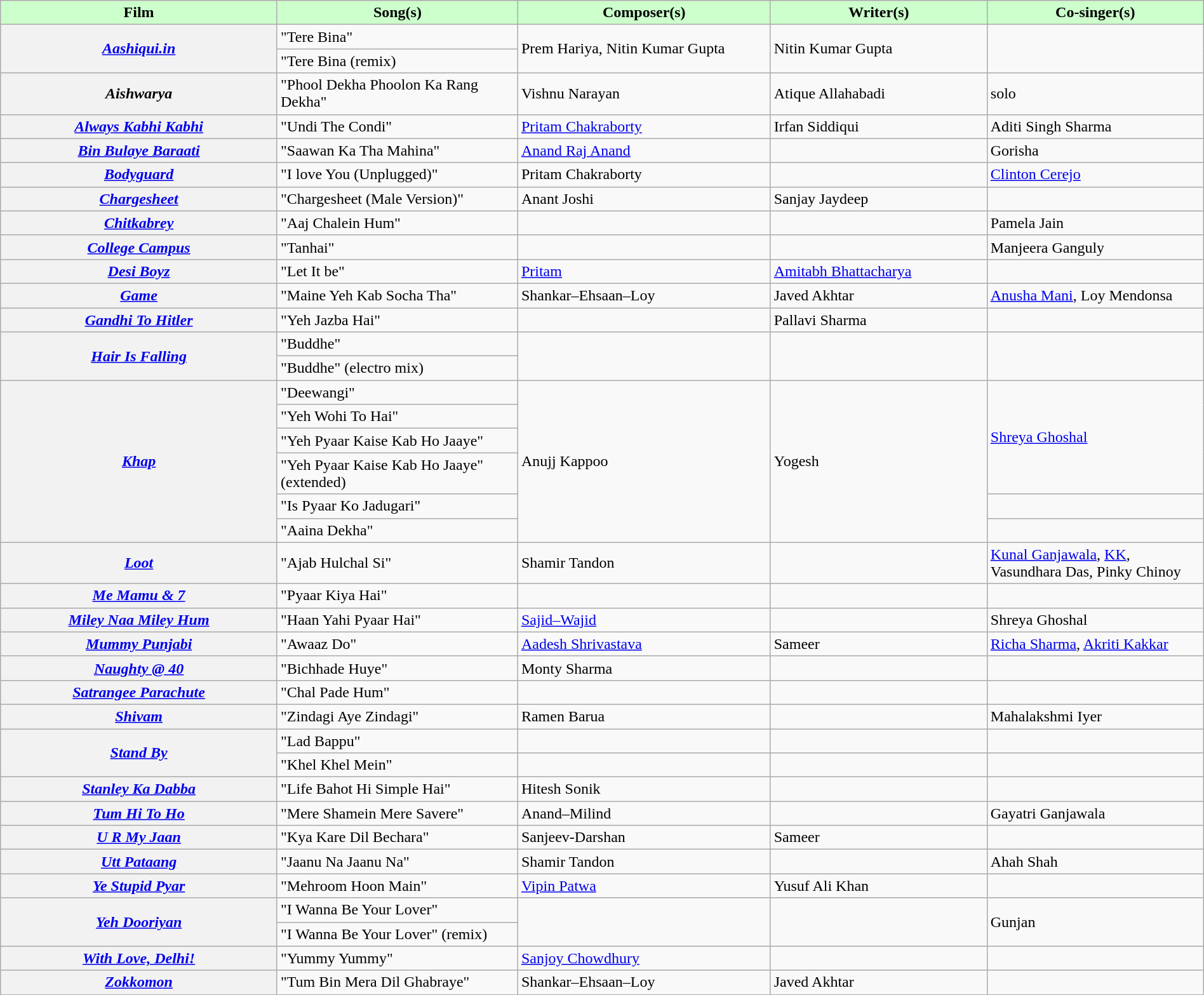<table class="wikitable plainrowheaders" style="width:100%;" textcolor:#000;">
<tr style="background:#cfc; text-align:center;">
<td scope="col" style="width:23%;"><strong>Film</strong></td>
<td scope="col" style="width:20%;"><strong>Song(s)</strong></td>
<td scope="col" style="width:21%;"><strong>Composer(s)</strong></td>
<td scope="col"><strong>Writer(s)</strong></td>
<td scope="col" style="width:18%;"><strong>Co-singer(s)</strong></td>
</tr>
<tr>
<th scope="row" rowspan="2"><em><a href='#'>Aashiqui.in</a></em></th>
<td>"Tere Bina"</td>
<td rowspan="2">Prem Hariya, Nitin Kumar Gupta</td>
<td rowspan="2">Nitin Kumar Gupta</td>
<td rowspan="2"></td>
</tr>
<tr>
<td>"Tere Bina (remix)</td>
</tr>
<tr>
<th><em>Aishwarya</em></th>
<td>"Phool Dekha Phoolon Ka Rang Dekha"</td>
<td>Vishnu Narayan</td>
<td>Atique Allahabadi</td>
<td>solo</td>
</tr>
<tr>
<th scope="row"><em><a href='#'>Always Kabhi Kabhi</a></em></th>
<td>"Undi The Condi"</td>
<td><a href='#'>Pritam Chakraborty</a></td>
<td>Irfan Siddiqui</td>
<td>Aditi Singh Sharma</td>
</tr>
<tr>
<th scope="row"><em><a href='#'>Bin Bulaye Baraati</a></em></th>
<td>"Saawan Ka Tha Mahina"</td>
<td><a href='#'>Anand Raj Anand</a></td>
<td></td>
<td>Gorisha</td>
</tr>
<tr>
<th scope="row"><em><a href='#'>Bodyguard</a></em></th>
<td>"I love You (Unplugged)"</td>
<td>Pritam Chakraborty</td>
<td></td>
<td><a href='#'>Clinton Cerejo</a></td>
</tr>
<tr>
<th><em><a href='#'>Chargesheet</a></em></th>
<td>"Chargesheet (Male Version)"</td>
<td>Anant Joshi</td>
<td>Sanjay Jaydeep</td>
<td></td>
</tr>
<tr>
<th scope="row"><em><a href='#'>Chitkabrey</a></em></th>
<td>"Aaj Chalein Hum"</td>
<td></td>
<td></td>
<td>Pamela Jain</td>
</tr>
<tr>
<th scope="row"><em><a href='#'>College Campus</a></em></th>
<td>"Tanhai"</td>
<td></td>
<td></td>
<td>Manjeera Ganguly</td>
</tr>
<tr>
<th scope="row"><em><a href='#'>Desi Boyz</a></em></th>
<td>"Let It be"</td>
<td rowspan=1><a href='#'>Pritam</a></td>
<td><a href='#'>Amitabh Bhattacharya</a></td>
<td></td>
</tr>
<tr>
<th scope="row"><em><a href='#'>Game</a></em></th>
<td>"Maine Yeh Kab Socha Tha"</td>
<td>Shankar–Ehsaan–Loy</td>
<td>Javed Akhtar</td>
<td><a href='#'>Anusha Mani</a>, Loy Mendonsa</td>
</tr>
<tr>
<th scope="row"><em><a href='#'>Gandhi To Hitler</a></em></th>
<td>"Yeh Jazba Hai"</td>
<td></td>
<td>Pallavi Sharma</td>
<td></td>
</tr>
<tr>
<th scope="row" rowspan=2><em><a href='#'>Hair Is Falling</a></em></th>
<td>"Buddhe"</td>
<td rowspan=2></td>
<td rowspan=2></td>
<td rowspan=2></td>
</tr>
<tr>
<td>"Buddhe" (electro mix)</td>
</tr>
<tr>
<th rowspan=6><em><a href='#'>Khap</a></em></th>
<td>"Deewangi"</td>
<td rowspan=6>Anujj Kappoo</td>
<td rowspan=6>Yogesh</td>
<td rowspan=4><a href='#'>Shreya Ghoshal</a></td>
</tr>
<tr>
<td>"Yeh Wohi To Hai"</td>
</tr>
<tr>
<td>"Yeh Pyaar Kaise Kab Ho Jaaye"</td>
</tr>
<tr>
<td>"Yeh Pyaar Kaise Kab Ho Jaaye" (extended)</td>
</tr>
<tr>
<td>"Is Pyaar Ko Jadugari"</td>
<td></td>
</tr>
<tr>
<td>"Aaina Dekha"</td>
<td></td>
</tr>
<tr>
<th scope="row"><em><a href='#'>Loot</a></em></th>
<td>"Ajab Hulchal Si"</td>
<td>Shamir Tandon</td>
<td></td>
<td><a href='#'>Kunal Ganjawala</a>, <a href='#'>KK</a>, Vasundhara Das, Pinky Chinoy</td>
</tr>
<tr>
<th scope="row"><em><a href='#'>Me Mamu & 7</a></em></th>
<td>"Pyaar Kiya Hai"</td>
<td></td>
<td></td>
<td></td>
</tr>
<tr>
<th scope="row"><em><a href='#'>Miley Naa Miley Hum</a></em></th>
<td>"Haan Yahi Pyaar Hai"</td>
<td><a href='#'>Sajid–Wajid</a></td>
<td></td>
<td>Shreya Ghoshal</td>
</tr>
<tr>
<th scope="row"><em><a href='#'>Mummy Punjabi</a></em></th>
<td>"Awaaz Do"</td>
<td><a href='#'>Aadesh Shrivastava</a></td>
<td>Sameer</td>
<td><a href='#'>Richa Sharma</a>, <a href='#'>Akriti Kakkar</a></td>
</tr>
<tr>
<th scope="row"><em><a href='#'>Naughty @ 40</a></em></th>
<td>"Bichhade Huye"</td>
<td>Monty Sharma</td>
<td></td>
<td></td>
</tr>
<tr>
<th scope="row"><em><a href='#'>Satrangee Parachute</a></em></th>
<td>"Chal Pade Hum"</td>
<td></td>
<td></td>
<td></td>
</tr>
<tr>
<th scope="row"><em><a href='#'>Shivam</a></em></th>
<td>"Zindagi Aye Zindagi"</td>
<td>Ramen Barua</td>
<td></td>
<td>Mahalakshmi Iyer</td>
</tr>
<tr>
<th scope="row" rowspan=2><em><a href='#'>Stand By</a></em></th>
<td>"Lad Bappu"</td>
<td></td>
<td></td>
<td></td>
</tr>
<tr>
<td>"Khel Khel Mein"</td>
<td></td>
<td></td>
<td></td>
</tr>
<tr>
<th scope="row"><em><a href='#'>Stanley Ka Dabba</a></em></th>
<td>"Life Bahot Hi Simple Hai"</td>
<td>Hitesh Sonik</td>
<td></td>
<td></td>
</tr>
<tr>
<th scope="row"><em><a href='#'>Tum Hi To Ho</a></em></th>
<td>"Mere Shamein Mere Savere"</td>
<td>Anand–Milind</td>
<td></td>
<td>Gayatri Ganjawala</td>
</tr>
<tr>
<th scope="row"><em><a href='#'>U R My Jaan</a></em></th>
<td>"Kya Kare Dil Bechara"</td>
<td>Sanjeev-Darshan</td>
<td>Sameer</td>
<td></td>
</tr>
<tr>
<th scope="row"><em><a href='#'>Utt Pataang</a></em></th>
<td>"Jaanu Na Jaanu Na"</td>
<td>Shamir Tandon</td>
<td></td>
<td>Ahah Shah</td>
</tr>
<tr>
<th scope="row"><em><a href='#'>Ye Stupid Pyar</a></em></th>
<td>"Mehroom Hoon Main"</td>
<td><a href='#'>Vipin Patwa</a></td>
<td>Yusuf Ali Khan</td>
<td></td>
</tr>
<tr>
<th scope="row" rowspan=2><em><a href='#'>Yeh Dooriyan</a></em></th>
<td>"I Wanna Be Your Lover"</td>
<td rowspan=2></td>
<td rowspan=2></td>
<td rowspan=2>Gunjan</td>
</tr>
<tr>
<td>"I Wanna Be Your Lover" (remix)</td>
</tr>
<tr>
<th scope="row"><em><a href='#'>With Love, Delhi!</a></em></th>
<td>"Yummy Yummy"</td>
<td><a href='#'>Sanjoy Chowdhury</a></td>
<td></td>
<td></td>
</tr>
<tr>
<th scope="row" rowspan=1><em><a href='#'>Zokkomon</a></em></th>
<td>"Tum Bin Mera Dil Ghabraye"</td>
<td>Shankar–Ehsaan–Loy</td>
<td>Javed Akhtar</td>
<td></td>
</tr>
<tr>
</tr>
</table>
